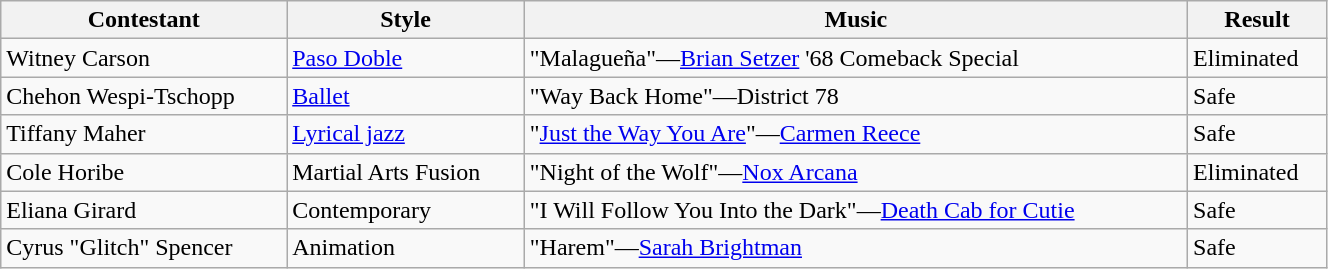<table class="wikitable" style="width:70%;">
<tr>
<th>Contestant</th>
<th>Style</th>
<th>Music</th>
<th>Result</th>
</tr>
<tr>
<td>Witney Carson</td>
<td><a href='#'>Paso Doble</a></td>
<td>"Malagueña"—<a href='#'>Brian Setzer</a> '68 Comeback Special</td>
<td>Eliminated</td>
</tr>
<tr>
<td>Chehon Wespi-Tschopp</td>
<td><a href='#'>Ballet</a></td>
<td>"Way Back Home"—District 78</td>
<td>Safe</td>
</tr>
<tr>
<td>Tiffany Maher</td>
<td><a href='#'>Lyrical jazz</a></td>
<td>"<a href='#'>Just the Way You Are</a>"—<a href='#'>Carmen Reece</a></td>
<td>Safe</td>
</tr>
<tr>
<td>Cole Horibe</td>
<td>Martial Arts Fusion</td>
<td>"Night of the Wolf"—<a href='#'>Nox Arcana</a></td>
<td>Eliminated</td>
</tr>
<tr>
<td>Eliana Girard</td>
<td>Contemporary</td>
<td>"I Will Follow You Into the Dark"—<a href='#'>Death Cab for Cutie</a></td>
<td>Safe</td>
</tr>
<tr>
<td>Cyrus "Glitch" Spencer</td>
<td>Animation</td>
<td>"Harem"—<a href='#'>Sarah Brightman</a></td>
<td>Safe</td>
</tr>
</table>
